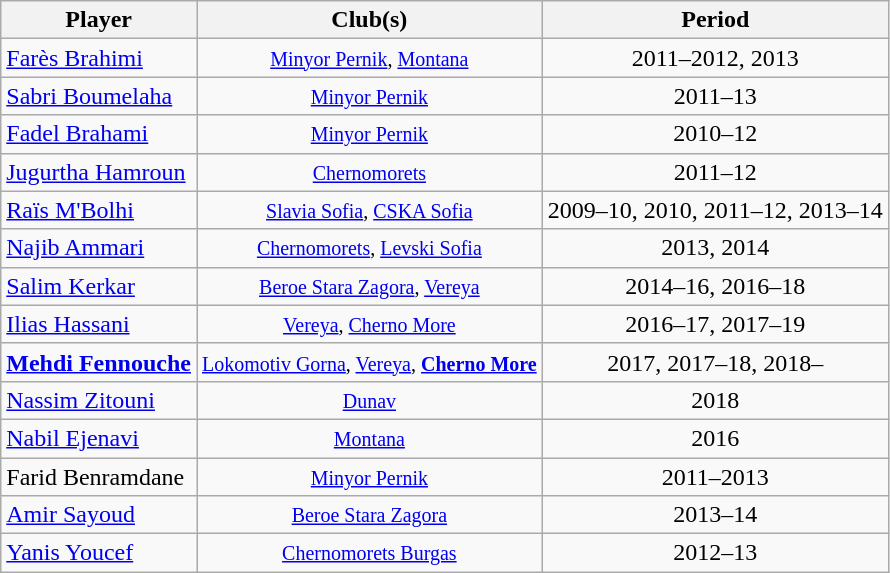<table class="wikitable collapsible collapsed" style="text-align:center">
<tr>
<th scope="col">Player</th>
<th scope="col" class="unsortable">Club(s)</th>
<th scope="col">Period</th>
</tr>
<tr>
<td align="left"><a href='#'>Farès Brahimi</a></td>
<td><small><a href='#'>Minyor Pernik</a>, <a href='#'>Montana</a></small></td>
<td>2011–2012, 2013</td>
</tr>
<tr>
<td align="left"><a href='#'>Sabri Boumelaha</a></td>
<td><small><a href='#'>Minyor Pernik</a></small></td>
<td>2011–13</td>
</tr>
<tr>
<td align="left"><a href='#'>Fadel Brahami</a></td>
<td><small><a href='#'>Minyor Pernik</a></small></td>
<td>2010–12</td>
</tr>
<tr>
<td align="left"><a href='#'>Jugurtha Hamroun</a></td>
<td><small><a href='#'>Chernomorets</a></small></td>
<td>2011–12</td>
</tr>
<tr>
<td align="left"><a href='#'>Raïs M'Bolhi</a></td>
<td><small><a href='#'>Slavia Sofia</a>, <a href='#'>CSKA Sofia</a></small></td>
<td>2009–10, 2010, 2011–12, 2013–14</td>
</tr>
<tr>
<td align="left"><a href='#'>Najib Ammari</a></td>
<td><small><a href='#'>Chernomorets</a>, <a href='#'>Levski Sofia</a></small></td>
<td>2013, 2014</td>
</tr>
<tr>
<td align="left"><a href='#'>Salim Kerkar</a></td>
<td><small><a href='#'>Beroe Stara Zagora</a>, <a href='#'>Vereya</a></small></td>
<td>2014–16, 2016–18</td>
</tr>
<tr>
<td align="left"><a href='#'>Ilias Hassani</a></td>
<td><small><a href='#'>Vereya</a>, <a href='#'>Cherno More</a></small></td>
<td>2016–17, 2017–19</td>
</tr>
<tr>
<td align="left"><strong><a href='#'>Mehdi Fennouche</a></strong></td>
<td><small><a href='#'>Lokomotiv Gorna</a>, <a href='#'>Vereya</a>, <strong><a href='#'>Cherno More</a></strong></small></td>
<td>2017, 2017–18, 2018–</td>
</tr>
<tr>
<td align="left"><a href='#'>Nassim Zitouni</a></td>
<td><small><a href='#'>Dunav</a></small></td>
<td>2018</td>
</tr>
<tr>
<td align="left"><a href='#'>Nabil Ejenavi</a></td>
<td><small><a href='#'>Montana</a></small></td>
<td>2016</td>
</tr>
<tr>
<td align="left">Farid Benramdane</td>
<td><small><a href='#'>Minyor Pernik</a></small></td>
<td>2011–2013</td>
</tr>
<tr>
<td align="left"><a href='#'>Amir Sayoud</a></td>
<td><small><a href='#'>Beroe Stara Zagora</a></small></td>
<td>2013–14</td>
</tr>
<tr>
<td align="left"><a href='#'>Yanis Youcef</a></td>
<td><small><a href='#'>Chernomorets Burgas</a></small></td>
<td>2012–13</td>
</tr>
</table>
